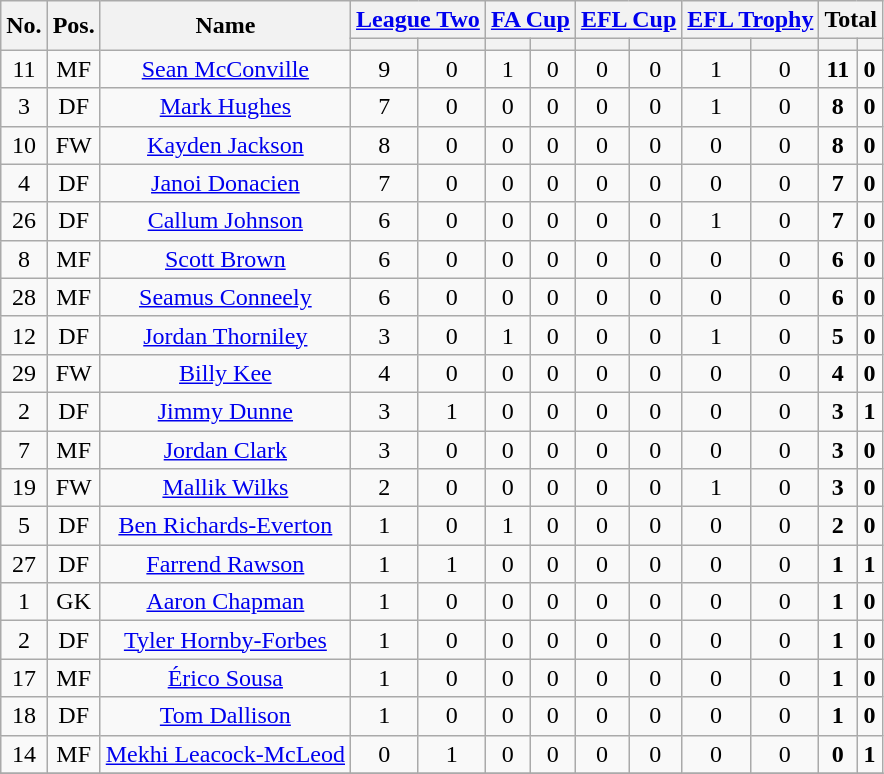<table class="wikitable sortable" style="text-align: center;">
<tr>
<th rowspan="2">No.</th>
<th rowspan="2">Pos.</th>
<th rowspan="2">Name</th>
<th colspan="2"><a href='#'>League Two</a></th>
<th colspan="2"><a href='#'>FA Cup</a></th>
<th colspan="2"><a href='#'>EFL Cup</a></th>
<th colspan="2"><a href='#'>EFL Trophy</a></th>
<th colspan="2">Total</th>
</tr>
<tr>
<th></th>
<th></th>
<th></th>
<th></th>
<th></th>
<th></th>
<th></th>
<th></th>
<th></th>
<th></th>
</tr>
<tr>
<td>11</td>
<td>MF</td>
<td><a href='#'>Sean McConville</a></td>
<td>9</td>
<td>0</td>
<td>1</td>
<td>0</td>
<td>0</td>
<td>0</td>
<td>1</td>
<td>0</td>
<td><strong>11</strong></td>
<td><strong>0</strong></td>
</tr>
<tr>
<td>3</td>
<td>DF</td>
<td><a href='#'>Mark Hughes</a></td>
<td>7</td>
<td>0</td>
<td>0</td>
<td>0</td>
<td>0</td>
<td>0</td>
<td>1</td>
<td>0</td>
<td><strong>8</strong></td>
<td><strong>0</strong></td>
</tr>
<tr>
<td>10</td>
<td>FW</td>
<td><a href='#'>Kayden Jackson</a></td>
<td>8</td>
<td>0</td>
<td>0</td>
<td>0</td>
<td>0</td>
<td>0</td>
<td>0</td>
<td>0</td>
<td><strong>8</strong></td>
<td><strong>0</strong></td>
</tr>
<tr>
<td>4</td>
<td>DF</td>
<td><a href='#'>Janoi Donacien</a></td>
<td>7</td>
<td>0</td>
<td>0</td>
<td>0</td>
<td>0</td>
<td>0</td>
<td>0</td>
<td>0</td>
<td><strong>7</strong></td>
<td><strong>0</strong></td>
</tr>
<tr>
<td>26</td>
<td>DF</td>
<td><a href='#'>Callum Johnson</a></td>
<td>6</td>
<td>0</td>
<td>0</td>
<td>0</td>
<td>0</td>
<td>0</td>
<td>1</td>
<td>0</td>
<td><strong>7</strong></td>
<td><strong>0</strong></td>
</tr>
<tr>
<td>8</td>
<td>MF</td>
<td><a href='#'>Scott Brown</a></td>
<td>6</td>
<td>0</td>
<td>0</td>
<td>0</td>
<td>0</td>
<td>0</td>
<td>0</td>
<td>0</td>
<td><strong>6</strong></td>
<td><strong>0</strong></td>
</tr>
<tr>
<td>28</td>
<td>MF</td>
<td><a href='#'>Seamus Conneely</a></td>
<td>6</td>
<td>0</td>
<td>0</td>
<td>0</td>
<td>0</td>
<td>0</td>
<td>0</td>
<td>0</td>
<td><strong>6</strong></td>
<td><strong>0</strong></td>
</tr>
<tr>
<td>12</td>
<td>DF</td>
<td><a href='#'>Jordan Thorniley</a></td>
<td>3</td>
<td>0</td>
<td>1</td>
<td>0</td>
<td>0</td>
<td>0</td>
<td>1</td>
<td>0</td>
<td><strong>5</strong></td>
<td><strong>0</strong></td>
</tr>
<tr>
<td>29</td>
<td>FW</td>
<td><a href='#'>Billy Kee</a></td>
<td>4</td>
<td>0</td>
<td>0</td>
<td>0</td>
<td>0</td>
<td>0</td>
<td>0</td>
<td>0</td>
<td><strong>4</strong></td>
<td><strong>0</strong></td>
</tr>
<tr>
<td>2</td>
<td>DF</td>
<td><a href='#'>Jimmy Dunne</a></td>
<td>3</td>
<td>1</td>
<td>0</td>
<td>0</td>
<td>0</td>
<td>0</td>
<td>0</td>
<td>0</td>
<td><strong>3</strong></td>
<td><strong>1</strong></td>
</tr>
<tr>
<td>7</td>
<td>MF</td>
<td><a href='#'>Jordan Clark</a></td>
<td>3</td>
<td>0</td>
<td>0</td>
<td>0</td>
<td>0</td>
<td>0</td>
<td>0</td>
<td>0</td>
<td><strong>3</strong></td>
<td><strong>0</strong></td>
</tr>
<tr>
<td>19</td>
<td>FW</td>
<td><a href='#'>Mallik Wilks</a></td>
<td>2</td>
<td>0</td>
<td>0</td>
<td>0</td>
<td>0</td>
<td>0</td>
<td>1</td>
<td>0</td>
<td><strong>3</strong></td>
<td><strong>0</strong></td>
</tr>
<tr>
<td>5</td>
<td>DF</td>
<td><a href='#'>Ben Richards-Everton</a></td>
<td>1</td>
<td>0</td>
<td>1</td>
<td>0</td>
<td>0</td>
<td>0</td>
<td>0</td>
<td>0</td>
<td><strong>2</strong></td>
<td><strong>0</strong></td>
</tr>
<tr>
<td>27</td>
<td>DF</td>
<td><a href='#'>Farrend Rawson</a></td>
<td>1</td>
<td>1</td>
<td>0</td>
<td>0</td>
<td>0</td>
<td>0</td>
<td>0</td>
<td>0</td>
<td><strong>1</strong></td>
<td><strong>1</strong></td>
</tr>
<tr>
<td>1</td>
<td>GK</td>
<td><a href='#'>Aaron Chapman</a></td>
<td>1</td>
<td>0</td>
<td>0</td>
<td>0</td>
<td>0</td>
<td>0</td>
<td>0</td>
<td>0</td>
<td><strong>1</strong></td>
<td><strong>0</strong></td>
</tr>
<tr>
<td>2</td>
<td>DF</td>
<td><a href='#'>Tyler Hornby-Forbes</a></td>
<td>1</td>
<td>0</td>
<td>0</td>
<td>0</td>
<td>0</td>
<td>0</td>
<td>0</td>
<td>0</td>
<td><strong>1</strong></td>
<td><strong>0</strong></td>
</tr>
<tr>
<td>17</td>
<td>MF</td>
<td><a href='#'>Érico Sousa</a></td>
<td>1</td>
<td>0</td>
<td>0</td>
<td>0</td>
<td>0</td>
<td>0</td>
<td>0</td>
<td>0</td>
<td><strong>1</strong></td>
<td><strong>0</strong></td>
</tr>
<tr>
<td>18</td>
<td>DF</td>
<td><a href='#'>Tom Dallison</a></td>
<td>1</td>
<td>0</td>
<td>0</td>
<td>0</td>
<td>0</td>
<td>0</td>
<td>0</td>
<td>0</td>
<td><strong>1</strong></td>
<td><strong>0</strong></td>
</tr>
<tr>
<td>14</td>
<td>MF</td>
<td><a href='#'>Mekhi Leacock-McLeod</a></td>
<td>0</td>
<td>1</td>
<td>0</td>
<td>0</td>
<td>0</td>
<td>0</td>
<td>0</td>
<td>0</td>
<td><strong>0</strong></td>
<td><strong>1</strong></td>
</tr>
<tr>
</tr>
</table>
